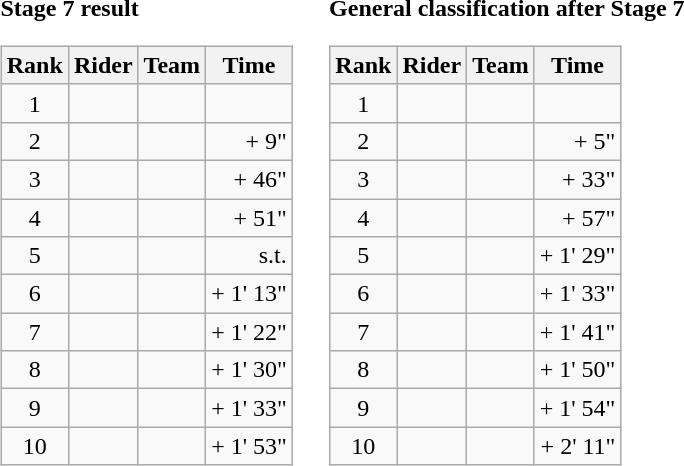<table>
<tr>
<td><strong>Stage 7 result</strong><br><table class="wikitable">
<tr>
<th scope="col">Rank</th>
<th scope="col">Rider</th>
<th scope="col">Team</th>
<th scope="col">Time</th>
</tr>
<tr>
<td style="text-align:center;">1</td>
<td></td>
<td></td>
<td style="text-align:right;"></td>
</tr>
<tr>
<td style="text-align:center;">2</td>
<td></td>
<td></td>
<td style="text-align:right;">+ 9"</td>
</tr>
<tr>
<td style="text-align:center;">3</td>
<td></td>
<td></td>
<td style="text-align:right;">+ 46"</td>
</tr>
<tr>
<td style="text-align:center;">4</td>
<td></td>
<td></td>
<td style="text-align:right;">+ 51"</td>
</tr>
<tr>
<td style="text-align:center;">5</td>
<td></td>
<td></td>
<td style="text-align:right;">s.t.</td>
</tr>
<tr>
<td style="text-align:center;">6</td>
<td></td>
<td></td>
<td style="text-align:right;">+ 1' 13"</td>
</tr>
<tr>
<td style="text-align:center;">7</td>
<td></td>
<td></td>
<td style="text-align:right;">+ 1' 22"</td>
</tr>
<tr>
<td style="text-align:center;">8</td>
<td></td>
<td></td>
<td style="text-align:right;">+ 1' 30"</td>
</tr>
<tr>
<td style="text-align:center;">9</td>
<td></td>
<td></td>
<td style="text-align:right;">+ 1' 33"</td>
</tr>
<tr>
<td style="text-align:center;">10</td>
<td></td>
<td></td>
<td style="text-align:right;">+ 1' 53"</td>
</tr>
</table>
</td>
<td></td>
<td><strong>General classification after Stage 7</strong><br><table class="wikitable">
<tr>
<th scope="col">Rank</th>
<th scope="col">Rider</th>
<th scope="col">Team</th>
<th scope="col">Time</th>
</tr>
<tr>
<td style="text-align:center;">1</td>
<td></td>
<td></td>
<td style="text-align:right;"></td>
</tr>
<tr>
<td style="text-align:center;">2</td>
<td></td>
<td></td>
<td style="text-align:right;">+ 5"</td>
</tr>
<tr>
<td style="text-align:center;">3</td>
<td></td>
<td></td>
<td style="text-align:right;">+ 33"</td>
</tr>
<tr>
<td style="text-align:center;">4</td>
<td></td>
<td></td>
<td style="text-align:right;">+ 57"</td>
</tr>
<tr>
<td style="text-align:center;">5</td>
<td></td>
<td></td>
<td style="text-align:right;">+ 1' 29"</td>
</tr>
<tr>
<td style="text-align:center;">6</td>
<td></td>
<td></td>
<td style="text-align:right;">+ 1' 33"</td>
</tr>
<tr>
<td style="text-align:center;">7</td>
<td></td>
<td></td>
<td style="text-align:right;">+ 1' 41"</td>
</tr>
<tr>
<td style="text-align:center;">8</td>
<td></td>
<td></td>
<td style="text-align:right;">+ 1' 50"</td>
</tr>
<tr>
<td style="text-align:center;">9</td>
<td></td>
<td></td>
<td style="text-align:right;">+ 1' 54"</td>
</tr>
<tr>
<td style="text-align:center;">10</td>
<td></td>
<td></td>
<td style="text-align:right;">+ 2' 11"</td>
</tr>
</table>
</td>
</tr>
</table>
